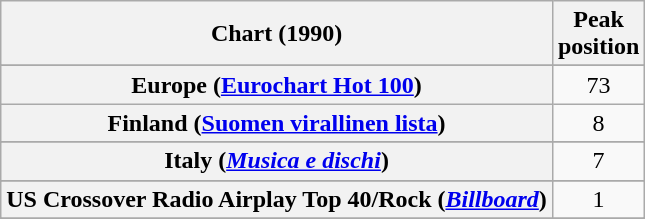<table class="wikitable sortable plainrowheaders" style="text-align:center">
<tr>
<th>Chart (1990)</th>
<th>Peak<br>position</th>
</tr>
<tr>
</tr>
<tr>
</tr>
<tr>
<th scope="row">Europe (<a href='#'>Eurochart Hot 100</a>)</th>
<td>73</td>
</tr>
<tr>
<th scope="row">Finland (<a href='#'>Suomen virallinen lista</a>)</th>
<td>8</td>
</tr>
<tr>
</tr>
<tr>
<th scope="row">Italy (<em><a href='#'>Musica e dischi</a></em>)</th>
<td>7</td>
</tr>
<tr>
</tr>
<tr>
</tr>
<tr>
</tr>
<tr>
</tr>
<tr>
</tr>
<tr>
<th scope="row">US Crossover Radio Airplay Top 40/Rock (<em><a href='#'>Billboard</a></em>)</th>
<td>1</td>
</tr>
<tr>
</tr>
<tr>
</tr>
</table>
